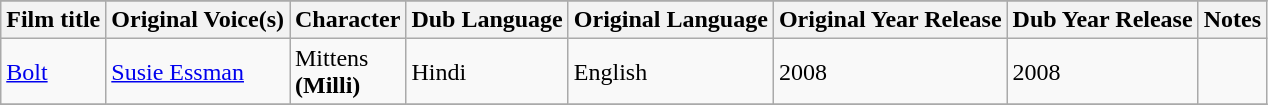<table class="wikitable">
<tr>
</tr>
<tr>
<th>Film title</th>
<th>Original Voice(s)</th>
<th>Character</th>
<th>Dub Language</th>
<th>Original Language</th>
<th>Original Year Release</th>
<th>Dub Year Release</th>
<th>Notes</th>
</tr>
<tr>
<td><a href='#'>Bolt</a></td>
<td><a href='#'>Susie Essman</a></td>
<td>Mittens<br><strong>(Milli)</strong></td>
<td>Hindi</td>
<td>English</td>
<td>2008</td>
<td>2008</td>
<td></td>
</tr>
<tr>
</tr>
</table>
